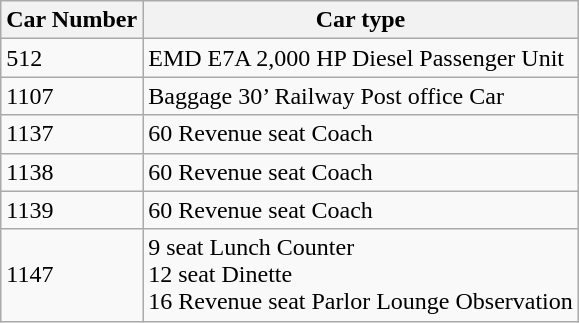<table class="wikitable">
<tr>
<th>Car Number</th>
<th>Car type</th>
</tr>
<tr>
<td>512</td>
<td>EMD E7A 2,000 HP Diesel Passenger Unit</td>
</tr>
<tr>
<td>1107</td>
<td>Baggage 30’ Railway Post office Car</td>
</tr>
<tr>
<td>1137</td>
<td>60 Revenue seat Coach</td>
</tr>
<tr>
<td>1138</td>
<td>60 Revenue seat Coach</td>
</tr>
<tr>
<td>1139</td>
<td>60 Revenue seat Coach</td>
</tr>
<tr>
<td>1147</td>
<td>9 seat Lunch Counter <br> 12 seat Dinette <br> 16 Revenue seat Parlor Lounge Observation</td>
</tr>
</table>
